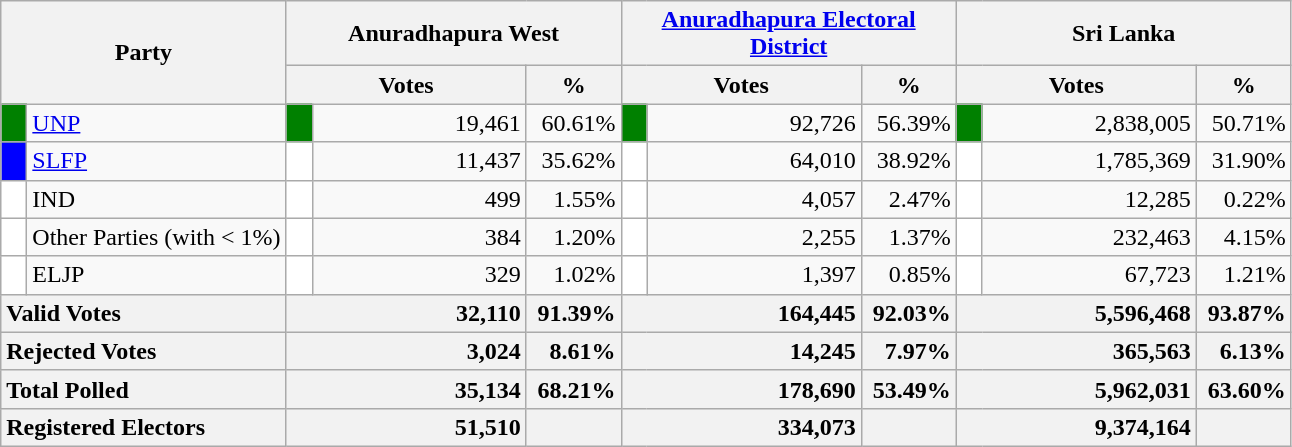<table class="wikitable">
<tr>
<th colspan="2" width="144px"rowspan="2">Party</th>
<th colspan="3" width="216px">Anuradhapura West</th>
<th colspan="3" width="216px"><a href='#'>Anuradhapura Electoral District</a></th>
<th colspan="3" width="216px">Sri Lanka</th>
</tr>
<tr>
<th colspan="2" width="144px">Votes</th>
<th>%</th>
<th colspan="2" width="144px">Votes</th>
<th>%</th>
<th colspan="2" width="144px">Votes</th>
<th>%</th>
</tr>
<tr>
<td style="background-color:green;" width="10px"></td>
<td style="text-align:left;"><a href='#'>UNP</a></td>
<td style="background-color:green;" width="10px"></td>
<td style="text-align:right;">19,461</td>
<td style="text-align:right;">60.61%</td>
<td style="background-color:green;" width="10px"></td>
<td style="text-align:right;">92,726</td>
<td style="text-align:right;">56.39%</td>
<td style="background-color:green;" width="10px"></td>
<td style="text-align:right;">2,838,005</td>
<td style="text-align:right;">50.71%</td>
</tr>
<tr>
<td style="background-color:blue;" width="10px"></td>
<td style="text-align:left;"><a href='#'>SLFP</a></td>
<td style="background-color:white;" width="10px"></td>
<td style="text-align:right;">11,437</td>
<td style="text-align:right;">35.62%</td>
<td style="background-color:white;" width="10px"></td>
<td style="text-align:right;">64,010</td>
<td style="text-align:right;">38.92%</td>
<td style="background-color:white;" width="10px"></td>
<td style="text-align:right;">1,785,369</td>
<td style="text-align:right;">31.90%</td>
</tr>
<tr>
<td style="background-color:white;" width="10px"></td>
<td style="text-align:left;">IND</td>
<td style="background-color:white;" width="10px"></td>
<td style="text-align:right;">499</td>
<td style="text-align:right;">1.55%</td>
<td style="background-color:white;" width="10px"></td>
<td style="text-align:right;">4,057</td>
<td style="text-align:right;">2.47%</td>
<td style="background-color:white;" width="10px"></td>
<td style="text-align:right;">12,285</td>
<td style="text-align:right;">0.22%</td>
</tr>
<tr>
<td style="background-color:white;" width="10px"></td>
<td style="text-align:left;">Other Parties (with < 1%)</td>
<td style="background-color:white;" width="10px"></td>
<td style="text-align:right;">384</td>
<td style="text-align:right;">1.20%</td>
<td style="background-color:white;" width="10px"></td>
<td style="text-align:right;">2,255</td>
<td style="text-align:right;">1.37%</td>
<td style="background-color:white;" width="10px"></td>
<td style="text-align:right;">232,463</td>
<td style="text-align:right;">4.15%</td>
</tr>
<tr>
<td style="background-color:white;" width="10px"></td>
<td style="text-align:left;">ELJP</td>
<td style="background-color:white;" width="10px"></td>
<td style="text-align:right;">329</td>
<td style="text-align:right;">1.02%</td>
<td style="background-color:white;" width="10px"></td>
<td style="text-align:right;">1,397</td>
<td style="text-align:right;">0.85%</td>
<td style="background-color:white;" width="10px"></td>
<td style="text-align:right;">67,723</td>
<td style="text-align:right;">1.21%</td>
</tr>
<tr>
<th colspan="2" width="144px"style="text-align:left;">Valid Votes</th>
<th style="text-align:right;"colspan="2" width="144px">32,110</th>
<th style="text-align:right;">91.39%</th>
<th style="text-align:right;"colspan="2" width="144px">164,445</th>
<th style="text-align:right;">92.03%</th>
<th style="text-align:right;"colspan="2" width="144px">5,596,468</th>
<th style="text-align:right;">93.87%</th>
</tr>
<tr>
<th colspan="2" width="144px"style="text-align:left;">Rejected Votes</th>
<th style="text-align:right;"colspan="2" width="144px">3,024</th>
<th style="text-align:right;">8.61%</th>
<th style="text-align:right;"colspan="2" width="144px">14,245</th>
<th style="text-align:right;">7.97%</th>
<th style="text-align:right;"colspan="2" width="144px">365,563</th>
<th style="text-align:right;">6.13%</th>
</tr>
<tr>
<th colspan="2" width="144px"style="text-align:left;">Total Polled</th>
<th style="text-align:right;"colspan="2" width="144px">35,134</th>
<th style="text-align:right;">68.21%</th>
<th style="text-align:right;"colspan="2" width="144px">178,690</th>
<th style="text-align:right;">53.49%</th>
<th style="text-align:right;"colspan="2" width="144px">5,962,031</th>
<th style="text-align:right;">63.60%</th>
</tr>
<tr>
<th colspan="2" width="144px"style="text-align:left;">Registered Electors</th>
<th style="text-align:right;"colspan="2" width="144px">51,510</th>
<th></th>
<th style="text-align:right;"colspan="2" width="144px">334,073</th>
<th></th>
<th style="text-align:right;"colspan="2" width="144px">9,374,164</th>
<th></th>
</tr>
</table>
